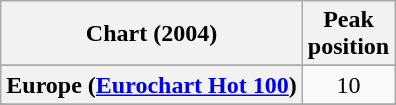<table class="wikitable sortable plainrowheaders" style="text-align:center">
<tr>
<th>Chart (2004)</th>
<th>Peak<br>position</th>
</tr>
<tr>
</tr>
<tr>
</tr>
<tr>
</tr>
<tr>
</tr>
<tr>
</tr>
<tr>
</tr>
<tr>
<th scope="row">Europe (<a href='#'>Eurochart Hot 100</a>)</th>
<td>10</td>
</tr>
<tr>
</tr>
<tr>
</tr>
<tr>
</tr>
<tr>
</tr>
<tr>
</tr>
<tr>
</tr>
<tr>
</tr>
<tr>
</tr>
<tr>
</tr>
<tr>
</tr>
<tr>
</tr>
<tr>
</tr>
</table>
